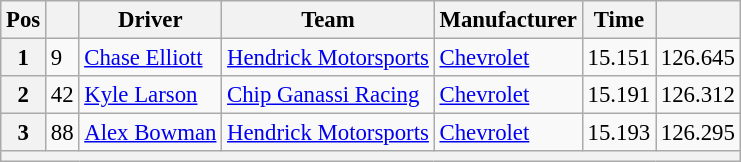<table class="wikitable" style="font-size:95%">
<tr>
<th>Pos</th>
<th></th>
<th>Driver</th>
<th>Team</th>
<th>Manufacturer</th>
<th>Time</th>
<th></th>
</tr>
<tr>
<th>1</th>
<td>9</td>
<td><a href='#'>Chase Elliott</a></td>
<td><a href='#'>Hendrick Motorsports</a></td>
<td><a href='#'>Chevrolet</a></td>
<td>15.151</td>
<td>126.645</td>
</tr>
<tr>
<th>2</th>
<td>42</td>
<td><a href='#'>Kyle Larson</a></td>
<td><a href='#'>Chip Ganassi Racing</a></td>
<td><a href='#'>Chevrolet</a></td>
<td>15.191</td>
<td>126.312</td>
</tr>
<tr>
<th>3</th>
<td>88</td>
<td><a href='#'>Alex Bowman</a></td>
<td><a href='#'>Hendrick Motorsports</a></td>
<td><a href='#'>Chevrolet</a></td>
<td>15.193</td>
<td>126.295</td>
</tr>
<tr>
<th colspan="7"></th>
</tr>
</table>
